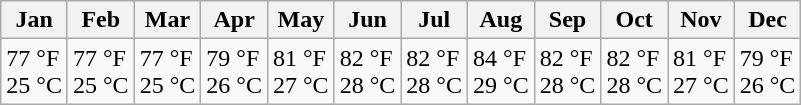<table class="wikitable">
<tr>
<th>Jan</th>
<th>Feb</th>
<th>Mar</th>
<th>Apr</th>
<th>May</th>
<th>Jun</th>
<th>Jul</th>
<th>Aug</th>
<th>Sep</th>
<th>Oct</th>
<th>Nov</th>
<th>Dec</th>
</tr>
<tr>
<td>77 °F<br>25 °C</td>
<td>77 °F<br>25 °C</td>
<td>77 °F<br>25 °C</td>
<td>79 °F<br>26 °C</td>
<td>81 °F<br>27 °C</td>
<td>82 °F<br>28 °C</td>
<td>82 °F<br>28 °C</td>
<td>84 °F<br>29 °C</td>
<td>82 °F<br>28 °C</td>
<td>82 °F<br>28 °C</td>
<td>81 °F<br>27 °C</td>
<td>79 °F<br>26 °C</td>
</tr>
</table>
